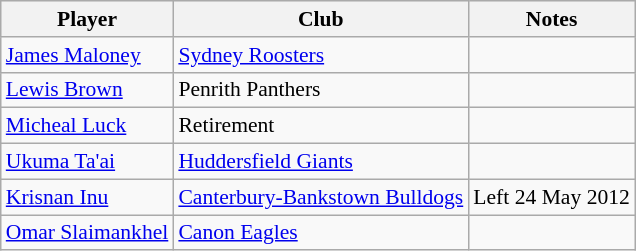<table class="wikitable" style="font-size:90%">
<tr bgcolor="#efefef">
<th>Player</th>
<th>Club</th>
<th>Notes</th>
</tr>
<tr>
<td><a href='#'>James Maloney</a></td>
<td><a href='#'>Sydney Roosters</a></td>
<td></td>
</tr>
<tr>
<td><a href='#'>Lewis Brown</a></td>
<td>Penrith Panthers</td>
<td></td>
</tr>
<tr>
<td><a href='#'>Micheal Luck</a></td>
<td>Retirement</td>
<td></td>
</tr>
<tr>
<td><a href='#'>Ukuma Ta'ai</a></td>
<td><a href='#'>Huddersfield Giants</a></td>
<td></td>
</tr>
<tr>
<td><a href='#'>Krisnan Inu</a></td>
<td><a href='#'>Canterbury-Bankstown Bulldogs</a></td>
<td>Left 24 May 2012</td>
</tr>
<tr>
<td><a href='#'>Omar Slaimankhel</a></td>
<td><a href='#'>Canon Eagles</a></td>
<td></td>
</tr>
</table>
